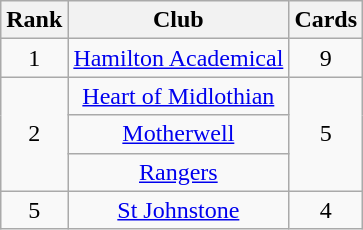<table class="wikitable" style="text-align:center">
<tr>
<th>Rank</th>
<th>Club</th>
<th>Cards</th>
</tr>
<tr>
<td>1</td>
<td><a href='#'>Hamilton Academical</a></td>
<td>9</td>
</tr>
<tr>
<td rowspan="3">2</td>
<td><a href='#'>Heart of Midlothian</a></td>
<td rowspan="3">5</td>
</tr>
<tr>
<td><a href='#'>Motherwell</a></td>
</tr>
<tr>
<td><a href='#'>Rangers</a></td>
</tr>
<tr>
<td>5</td>
<td><a href='#'>St Johnstone</a></td>
<td>4</td>
</tr>
</table>
